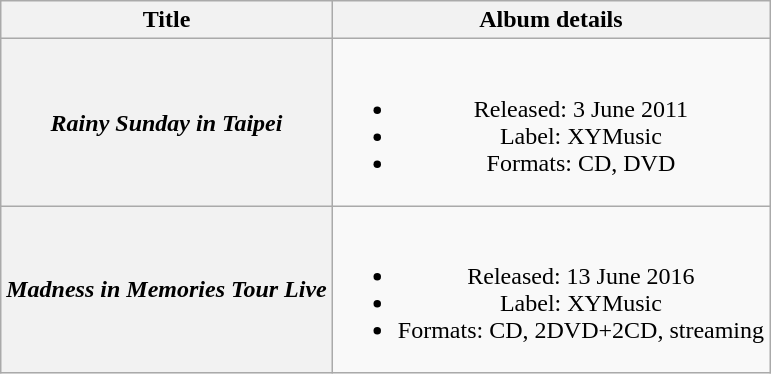<table class="wikitable plainrowheaders" style="text-align:center;">
<tr>
<th rowspan="1">Title</th>
<th rowspan="1">Album details</th>
</tr>
<tr>
<th scope="row"><em>Rainy Sunday in Taipei</em></th>
<td><br><ul><li>Released: 3 June 2011</li><li>Label: XYMusic</li><li>Formats: CD, DVD</li></ul></td>
</tr>
<tr>
<th scope="row"><em>Madness in Memories Tour Live</em></th>
<td><br><ul><li>Released: 13 June 2016</li><li>Label: XYMusic</li><li>Formats: CD, 2DVD+2CD, streaming</li></ul></td>
</tr>
</table>
